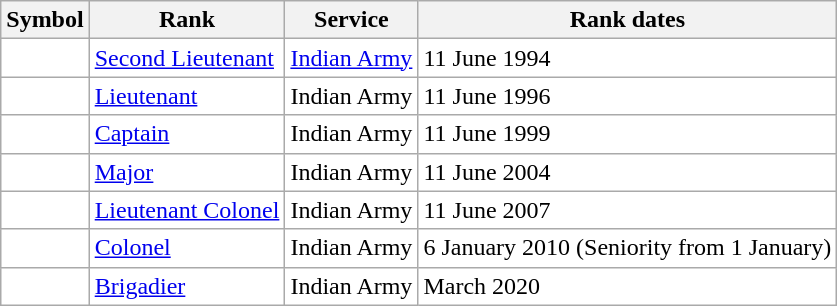<table class="wikitable" style="background:white">
<tr>
<th>Symbol</th>
<th>Rank</th>
<th>Service</th>
<th>Rank dates</th>
</tr>
<tr>
<td align="center"></td>
<td><a href='#'>Second Lieutenant</a></td>
<td><a href='#'>Indian Army</a></td>
<td>11 June 1994</td>
</tr>
<tr>
<td align="center"></td>
<td><a href='#'>Lieutenant</a></td>
<td>Indian Army</td>
<td>11 June 1996</td>
</tr>
<tr>
<td align="center"></td>
<td><a href='#'>Captain</a></td>
<td>Indian Army</td>
<td>11 June 1999</td>
</tr>
<tr>
<td align="center"></td>
<td><a href='#'>Major</a></td>
<td>Indian Army</td>
<td>11 June 2004</td>
</tr>
<tr>
<td align="center"></td>
<td><a href='#'>Lieutenant Colonel</a></td>
<td>Indian Army</td>
<td>11 June 2007 </td>
</tr>
<tr>
<td align="center"></td>
<td><a href='#'>Colonel</a></td>
<td>Indian Army</td>
<td>6 January 2010  (Seniority from 1 January) </td>
</tr>
<tr>
<td align="center"></td>
<td><a href='#'>Brigadier</a></td>
<td>Indian Army</td>
<td>March 2020</td>
</tr>
</table>
